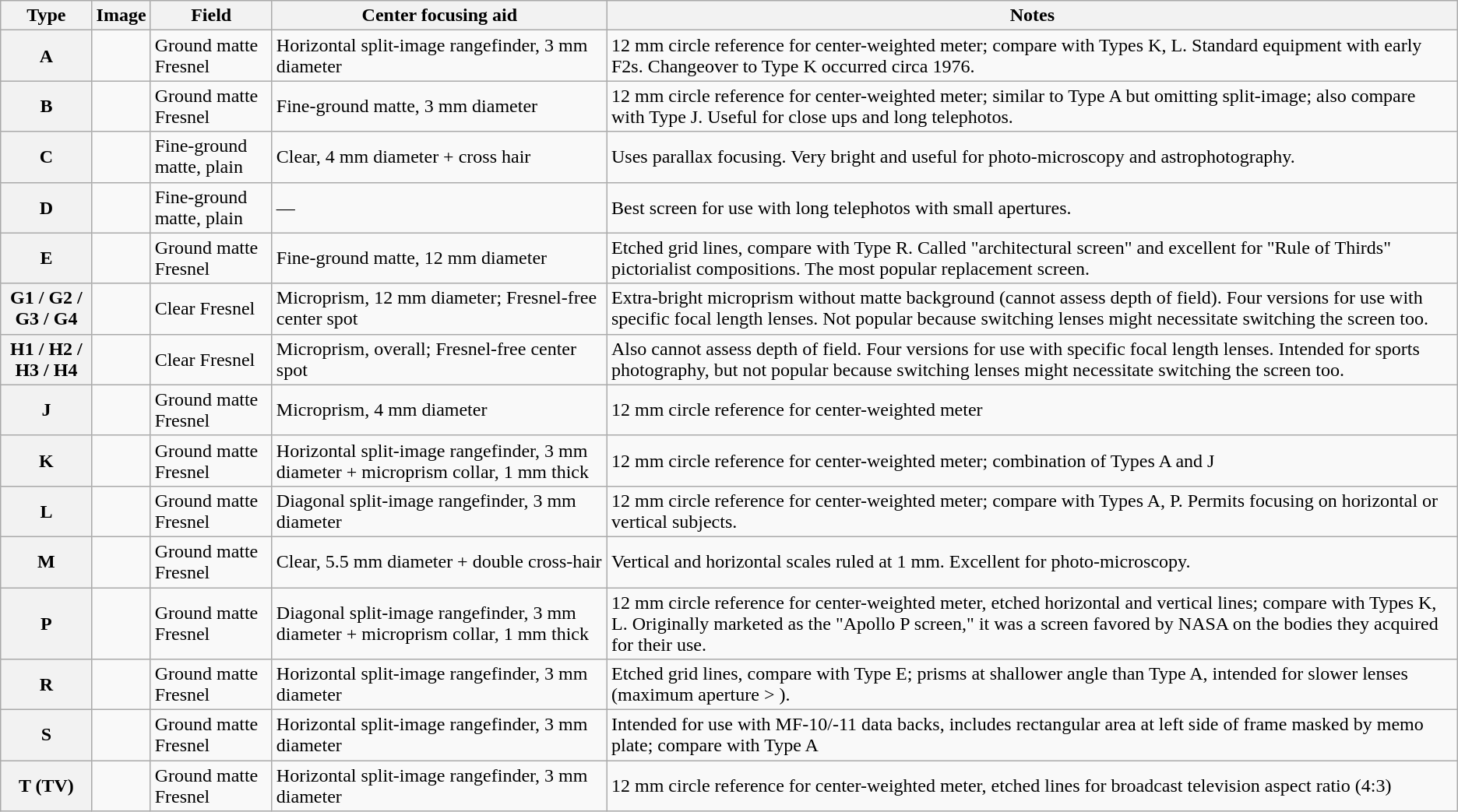<table class="wikitable" style="font-size:100%;text-align:left;">
<tr>
<th>Type</th>
<th>Image</th>
<th>Field</th>
<th>Center focusing aid</th>
<th>Notes</th>
</tr>
<tr>
<th>A</th>
<td></td>
<td>Ground matte Fresnel</td>
<td>Horizontal split-image rangefinder, 3 mm diameter</td>
<td>12 mm circle reference for center-weighted meter; compare with Types K, L. Standard equipment with early F2s. Changeover to Type K occurred circa 1976.</td>
</tr>
<tr>
<th>B</th>
<td></td>
<td>Ground matte Fresnel</td>
<td>Fine-ground matte, 3 mm diameter</td>
<td>12 mm circle reference for center-weighted meter; similar to Type A but omitting split-image; also compare with Type J. Useful for close ups and long telephotos.</td>
</tr>
<tr>
<th>C</th>
<td></td>
<td>Fine-ground matte, plain</td>
<td>Clear, 4 mm diameter + cross hair</td>
<td>Uses parallax focusing. Very bright and useful for photo-microscopy and astrophotography.</td>
</tr>
<tr>
<th>D</th>
<td></td>
<td>Fine-ground matte, plain</td>
<td>—</td>
<td>Best screen for use with long telephotos with small apertures.</td>
</tr>
<tr>
<th>E</th>
<td></td>
<td>Ground matte Fresnel</td>
<td>Fine-ground matte, 12 mm diameter</td>
<td>Etched grid lines, compare with Type R. Called "architectural screen" and excellent for "Rule of Thirds" pictorialist compositions. The most popular replacement screen.</td>
</tr>
<tr>
<th>G1 / G2 / G3 / G4</th>
<td></td>
<td>Clear Fresnel</td>
<td>Microprism, 12 mm diameter; Fresnel-free center spot</td>
<td>Extra-bright microprism without matte background (cannot assess depth of field). Four versions for use with specific focal length lenses. Not popular because switching lenses might necessitate switching the screen too.</td>
</tr>
<tr>
<th>H1 / H2 / H3 / H4</th>
<td></td>
<td>Clear Fresnel</td>
<td>Microprism, overall; Fresnel-free center spot</td>
<td>Also cannot assess depth of field. Four versions for use with specific focal length lenses. Intended for sports photography, but not popular because switching lenses might necessitate switching the screen too.</td>
</tr>
<tr>
<th>J</th>
<td></td>
<td>Ground matte Fresnel</td>
<td>Microprism, 4 mm diameter</td>
<td>12 mm circle reference for center-weighted meter</td>
</tr>
<tr>
<th>K</th>
<td></td>
<td>Ground matte Fresnel</td>
<td>Horizontal split-image rangefinder, 3 mm diameter + microprism collar, 1 mm thick</td>
<td>12 mm circle reference for center-weighted meter; combination of Types A and J</td>
</tr>
<tr>
<th>L</th>
<td></td>
<td>Ground matte Fresnel</td>
<td>Diagonal split-image rangefinder, 3 mm diameter</td>
<td>12 mm circle reference for center-weighted meter; compare with Types A, P. Permits focusing on horizontal or vertical subjects.</td>
</tr>
<tr>
<th>M</th>
<td></td>
<td>Ground matte Fresnel</td>
<td>Clear, 5.5 mm diameter + double cross-hair</td>
<td>Vertical and horizontal scales ruled at 1 mm. Excellent for photo-microscopy.</td>
</tr>
<tr>
<th>P</th>
<td></td>
<td>Ground matte Fresnel</td>
<td>Diagonal split-image rangefinder, 3 mm diameter + microprism collar, 1 mm thick</td>
<td>12 mm circle reference for center-weighted meter, etched horizontal and vertical lines; compare with Types K, L. Originally marketed as the "Apollo P screen," it was a screen favored by NASA on the bodies they acquired for their use.</td>
</tr>
<tr>
<th>R</th>
<td></td>
<td>Ground matte Fresnel</td>
<td>Horizontal split-image rangefinder, 3 mm diameter</td>
<td>Etched grid lines, compare with Type E; prisms at shallower angle than Type A, intended for slower lenses (maximum aperture > ).</td>
</tr>
<tr>
<th>S</th>
<td></td>
<td>Ground matte Fresnel</td>
<td>Horizontal split-image rangefinder, 3 mm diameter</td>
<td>Intended for use with MF-10/-11 data backs, includes rectangular area at left side of frame masked by memo plate; compare with Type A</td>
</tr>
<tr>
<th>T (TV)</th>
<td></td>
<td>Ground matte Fresnel</td>
<td>Horizontal split-image rangefinder, 3 mm diameter</td>
<td>12 mm circle reference for center-weighted meter, etched lines for broadcast television aspect ratio (4:3)</td>
</tr>
</table>
